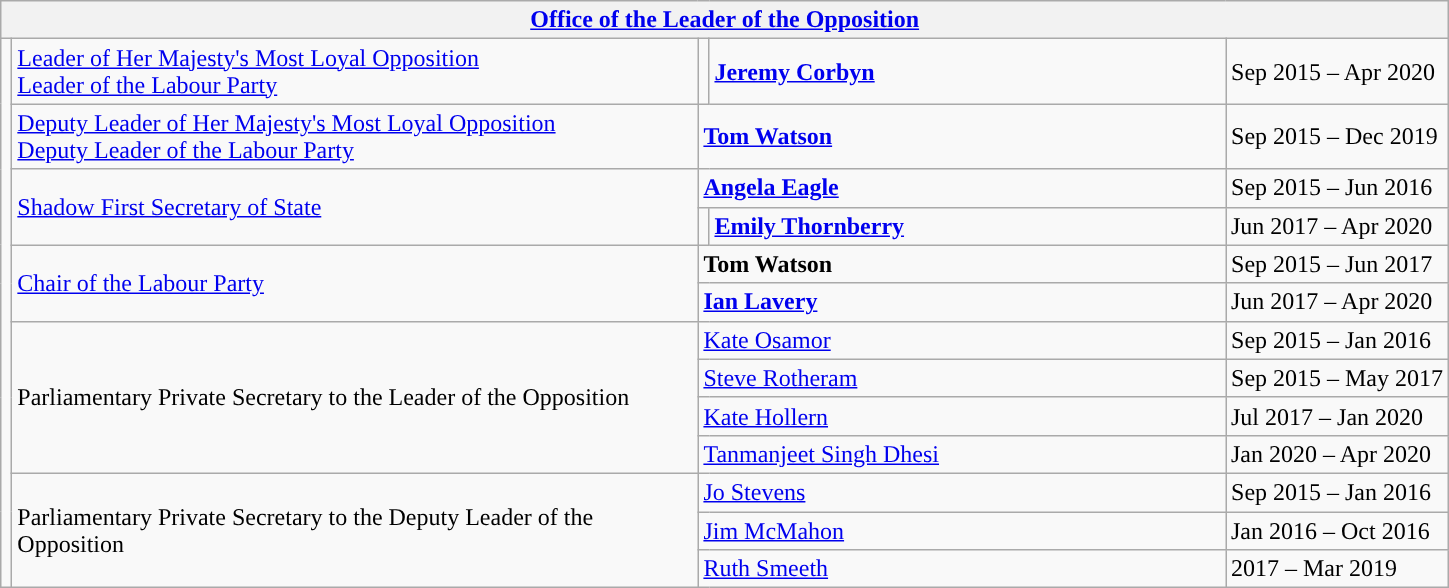<table class="wikitable">
<tr>
<th colspan="5"><a href='#'>Office of the Leader of the Opposition</a></th>
</tr>
<tr>
<td rowspan="13" style="background: "></td>
<td style="width: 450px;"><a href='#'>Leader of Her Majesty's Most Loyal Opposition</a><br><a href='#'>Leader of the Labour Party</a></td>
<td style="background: "></td>
<td style="width: 337px;"><strong><a href='#'>Jeremy Corbyn</a></strong></td>
<td>Sep 2015 – Apr 2020</td>
</tr>
<tr>
<td rowspan="1"><a href='#'>Deputy Leader of Her Majesty's Most Loyal Opposition</a><br><a href='#'>Deputy Leader of the Labour Party</a></td>
<td colspan="2"><strong><a href='#'>Tom Watson</a></strong></td>
<td>Sep 2015 – Dec 2019</td>
</tr>
<tr>
<td rowspan="2"><a href='#'>Shadow First Secretary of State</a></td>
<td colspan="2"><strong><a href='#'>Angela Eagle</a></strong></td>
<td>Sep 2015 – Jun 2016</td>
</tr>
<tr>
<td style="background: "></td>
<td><strong><a href='#'>Emily Thornberry</a></strong></td>
<td>Jun 2017 – Apr 2020</td>
</tr>
<tr>
<td rowspan="2"><a href='#'>Chair of the Labour Party</a></td>
<td colspan="2"><strong>Tom Watson</strong></td>
<td>Sep 2015 – Jun 2017</td>
</tr>
<tr>
<td colspan="2"><strong><a href='#'>Ian Lavery</a></strong></td>
<td>Jun 2017 – Apr 2020</td>
</tr>
<tr>
<td rowspan="4">Parliamentary Private Secretary to the Leader of the Opposition</td>
<td colspan="2"><a href='#'>Kate Osamor</a></td>
<td>Sep 2015 – Jan 2016</td>
</tr>
<tr>
<td colspan="2"><a href='#'>Steve Rotheram</a></td>
<td>Sep 2015 – May 2017</td>
</tr>
<tr>
<td colspan="2"><a href='#'>Kate Hollern</a></td>
<td>Jul 2017 – Jan 2020</td>
</tr>
<tr>
<td colspan="2"><a href='#'>Tanmanjeet Singh Dhesi</a></td>
<td>Jan 2020 – Apr 2020</td>
</tr>
<tr>
<td rowspan="3">Parliamentary Private Secretary to the Deputy Leader of the Opposition</td>
<td colspan="2"><a href='#'>Jo Stevens</a></td>
<td>Sep 2015 – Jan 2016</td>
</tr>
<tr>
<td colspan="2"><a href='#'>Jim McMahon</a></td>
<td>Jan 2016 – Oct 2016</td>
</tr>
<tr>
<td colspan="2"><a href='#'>Ruth Smeeth</a></td>
<td>2017 – Mar 2019</td>
</tr>
</table>
